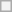<table class="wikitable">
<tr>
<th></th>
</tr>
</table>
